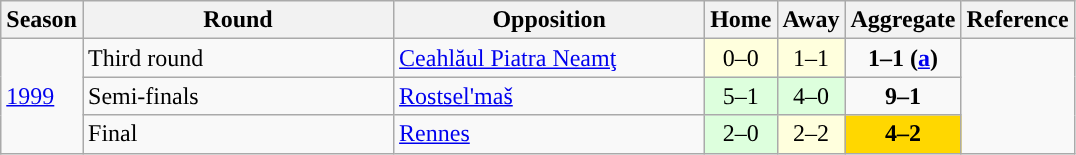<table class="wikitable">
<tr>
<th>Season</th>
<th width=200>Round</th>
<th width=200>Opposition</th>
<th>Home</th>
<th>Away</th>
<th>Aggregate</th>
<th>Reference</th>
</tr>
<tr>
<td rowspan="3"><a href='#'>1999</a></td>
<td>Third round</td>
<td> <a href='#'>Ceahlăul Piatra Neamţ</a></td>
<td style="text-align:center; background:#ffd;">0–0</td>
<td style="text-align:center; background:#ffd;">1–1</td>
<td style="text-align:center;"><strong>1–1 (<a href='#'>a</a>)</strong></td>
<td rowspan="3" style="text-align:center;"></td>
</tr>
<tr>
<td>Semi-finals</td>
<td> <a href='#'>Rostsel'maš</a></td>
<td style="text-align:center; background:#dfd;">5–1</td>
<td style="text-align:center; background:#dfd;">4–0</td>
<td style="text-align:center;"><strong>9–1</strong></td>
</tr>
<tr>
<td>Final</td>
<td> <a href='#'>Rennes</a></td>
<td style="text-align:center; background:#dfd;">2–0</td>
<td style="text-align:center; background:#ffd;">2–2</td>
<td bgcolor=Gold style="text-align:center;"><strong>4–2</strong></td>
</tr>
</table>
